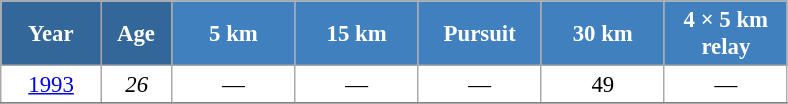<table class="wikitable" style="font-size:95%; text-align:center; border:grey solid 1px; border-collapse:collapse; background:#ffffff;">
<tr>
<th style="background-color:#369; color:white; width:60px;"> Year </th>
<th style="background-color:#369; color:white; width:40px;"> Age </th>
<th style="background-color:#4180be; color:white; width:75px;"> 5 km </th>
<th style="background-color:#4180be; color:white; width:75px;"> 15 km </th>
<th style="background-color:#4180be; color:white; width:75px;"> Pursuit </th>
<th style="background-color:#4180be; color:white; width:75px;"> 30 km </th>
<th style="background-color:#4180be; color:white; width:75px;"> 4 × 5 km <br> relay </th>
</tr>
<tr>
<td><a href='#'>1993</a></td>
<td><em>26</em></td>
<td>—</td>
<td>—</td>
<td>—</td>
<td>49</td>
<td>—</td>
</tr>
<tr>
</tr>
</table>
